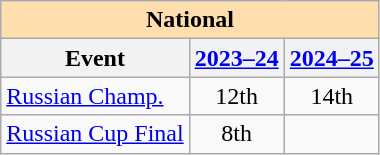<table class="wikitable" style="text-align:center">
<tr>
<th style="background-color: #ffdead; " colspan=3 align=center>National</th>
</tr>
<tr>
<th>Event</th>
<th><a href='#'>2023–24</a></th>
<th><a href='#'>2024–25</a></th>
</tr>
<tr>
<td align=left><a href='#'>Russian Champ.</a></td>
<td>12th</td>
<td>14th</td>
</tr>
<tr>
<td align=left><a href='#'>Russian Cup Final</a></td>
<td>8th</td>
<td></td>
</tr>
</table>
